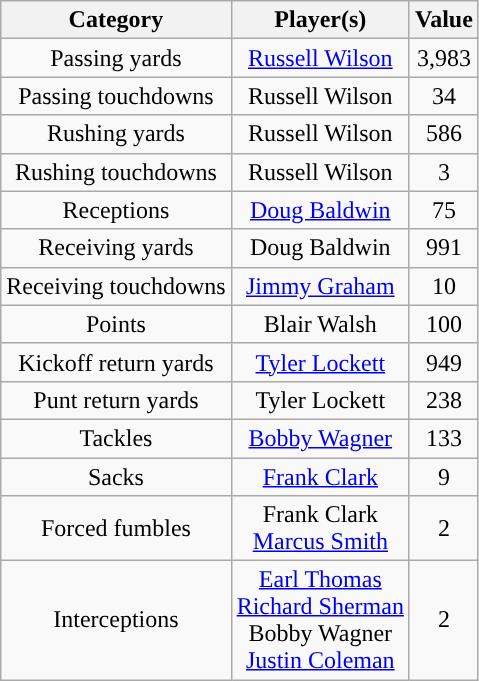<table class="wikitable" style="text-align:center">
<tr>
<th>Category</th>
<th>Player(s)</th>
<th>Value</th>
</tr>
<tr>
<td>Passing yards</td>
<td><a href='#'>Russell Wilson</a></td>
<td>3,983</td>
</tr>
<tr>
<td>Passing touchdowns</td>
<td>Russell Wilson</td>
<td>34</td>
</tr>
<tr>
<td>Rushing yards</td>
<td>Russell Wilson</td>
<td>586</td>
</tr>
<tr>
<td>Rushing touchdowns</td>
<td>Russell Wilson</td>
<td>3</td>
</tr>
<tr>
<td>Receptions</td>
<td><a href='#'>Doug Baldwin</a></td>
<td>75</td>
</tr>
<tr>
<td>Receiving yards</td>
<td>Doug Baldwin</td>
<td>991</td>
</tr>
<tr>
<td>Receiving touchdowns</td>
<td><a href='#'>Jimmy Graham</a></td>
<td>10</td>
</tr>
<tr>
<td>Points</td>
<td>Blair Walsh</td>
<td>100</td>
</tr>
<tr>
<td>Kickoff return yards</td>
<td><a href='#'>Tyler Lockett</a></td>
<td>949</td>
</tr>
<tr>
<td>Punt return yards</td>
<td>Tyler Lockett</td>
<td>238</td>
</tr>
<tr>
<td>Tackles</td>
<td><a href='#'>Bobby Wagner</a></td>
<td>133</td>
</tr>
<tr>
<td>Sacks</td>
<td><a href='#'>Frank Clark</a></td>
<td>9</td>
</tr>
<tr>
<td>Forced fumbles</td>
<td>Frank Clark<br><a href='#'>Marcus Smith</a></td>
<td>2</td>
</tr>
<tr>
<td>Interceptions</td>
<td><a href='#'>Earl Thomas</a><br><a href='#'>Richard Sherman</a><br>Bobby Wagner<br><a href='#'>Justin Coleman</a></td>
<td>2</td>
</tr>
</table>
